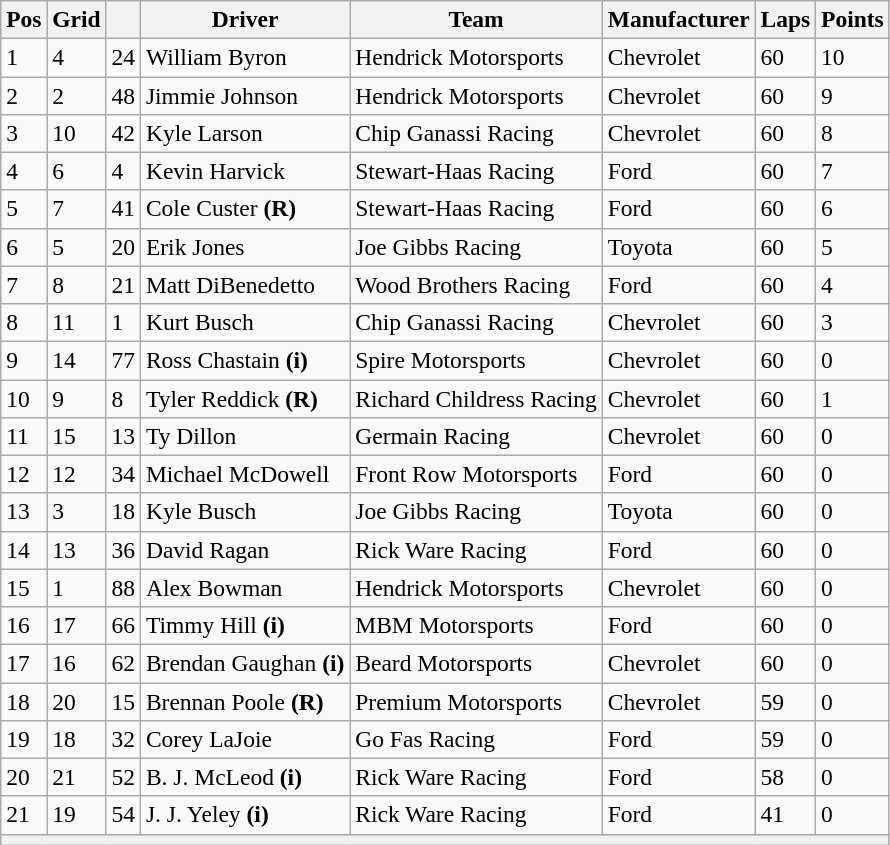<table class="wikitable" style="font-size:98%">
<tr>
<th>Pos</th>
<th>Grid</th>
<th></th>
<th>Driver</th>
<th>Team</th>
<th>Manufacturer</th>
<th>Laps</th>
<th>Points</th>
</tr>
<tr>
<td>1</td>
<td>4</td>
<td>24</td>
<td>William Byron</td>
<td>Hendrick Motorsports</td>
<td>Chevrolet</td>
<td>60</td>
<td>10</td>
</tr>
<tr>
<td>2</td>
<td>2</td>
<td>48</td>
<td>Jimmie Johnson</td>
<td>Hendrick Motorsports</td>
<td>Chevrolet</td>
<td>60</td>
<td>9</td>
</tr>
<tr>
<td>3</td>
<td>10</td>
<td>42</td>
<td>Kyle Larson</td>
<td>Chip Ganassi Racing</td>
<td>Chevrolet</td>
<td>60</td>
<td>8</td>
</tr>
<tr>
<td>4</td>
<td>6</td>
<td>4</td>
<td>Kevin Harvick</td>
<td>Stewart-Haas Racing</td>
<td>Ford</td>
<td>60</td>
<td>7</td>
</tr>
<tr>
<td>5</td>
<td>7</td>
<td>41</td>
<td>Cole Custer <strong>(R)</strong></td>
<td>Stewart-Haas Racing</td>
<td>Ford</td>
<td>60</td>
<td>6</td>
</tr>
<tr>
<td>6</td>
<td>5</td>
<td>20</td>
<td>Erik Jones</td>
<td>Joe Gibbs Racing</td>
<td>Toyota</td>
<td>60</td>
<td>5</td>
</tr>
<tr>
<td>7</td>
<td>8</td>
<td>21</td>
<td>Matt DiBenedetto</td>
<td>Wood Brothers Racing</td>
<td>Ford</td>
<td>60</td>
<td>4</td>
</tr>
<tr>
<td>8</td>
<td>11</td>
<td>1</td>
<td>Kurt Busch</td>
<td>Chip Ganassi Racing</td>
<td>Chevrolet</td>
<td>60</td>
<td>3</td>
</tr>
<tr>
<td>9</td>
<td>14</td>
<td>77</td>
<td>Ross Chastain <strong>(i)</strong></td>
<td>Spire Motorsports</td>
<td>Chevrolet</td>
<td>60</td>
<td>0</td>
</tr>
<tr>
<td>10</td>
<td>9</td>
<td>8</td>
<td>Tyler Reddick <strong>(R)</strong></td>
<td>Richard Childress Racing</td>
<td>Chevrolet</td>
<td>60</td>
<td>1</td>
</tr>
<tr>
<td>11</td>
<td>15</td>
<td>13</td>
<td>Ty Dillon</td>
<td>Germain Racing</td>
<td>Chevrolet</td>
<td>60</td>
<td>0</td>
</tr>
<tr>
<td>12</td>
<td>12</td>
<td>34</td>
<td>Michael McDowell</td>
<td>Front Row Motorsports</td>
<td>Ford</td>
<td>60</td>
<td>0</td>
</tr>
<tr>
<td>13</td>
<td>3</td>
<td>18</td>
<td>Kyle Busch</td>
<td>Joe Gibbs Racing</td>
<td>Toyota</td>
<td>60</td>
<td>0</td>
</tr>
<tr>
<td>14</td>
<td>13</td>
<td>36</td>
<td>David Ragan</td>
<td>Rick Ware Racing</td>
<td>Ford</td>
<td>60</td>
<td>0</td>
</tr>
<tr>
<td>15</td>
<td>1</td>
<td>88</td>
<td>Alex Bowman</td>
<td>Hendrick Motorsports</td>
<td>Chevrolet</td>
<td>60</td>
<td>0</td>
</tr>
<tr>
<td>16</td>
<td>17</td>
<td>66</td>
<td>Timmy Hill <strong>(i)</strong></td>
<td>MBM Motorsports</td>
<td>Ford</td>
<td>60</td>
<td>0</td>
</tr>
<tr>
<td>17</td>
<td>16</td>
<td>62</td>
<td>Brendan Gaughan <strong>(i)</strong></td>
<td>Beard Motorsports</td>
<td>Chevrolet</td>
<td>60</td>
<td>0</td>
</tr>
<tr>
<td>18</td>
<td>20</td>
<td>15</td>
<td>Brennan Poole <strong>(R)</strong></td>
<td>Premium Motorsports</td>
<td>Chevrolet</td>
<td>59</td>
<td>0</td>
</tr>
<tr>
<td>19</td>
<td>18</td>
<td>32</td>
<td>Corey LaJoie</td>
<td>Go Fas Racing</td>
<td>Ford</td>
<td>59</td>
<td>0</td>
</tr>
<tr>
<td>20</td>
<td>21</td>
<td>52</td>
<td>B. J. McLeod <strong>(i)</strong></td>
<td>Rick Ware Racing</td>
<td>Ford</td>
<td>58</td>
<td>0</td>
</tr>
<tr>
<td>21</td>
<td>19</td>
<td>54</td>
<td>J. J. Yeley <strong>(i)</strong></td>
<td>Rick Ware Racing</td>
<td>Ford</td>
<td>41</td>
<td>0</td>
</tr>
<tr>
<th colspan="8"></th>
</tr>
</table>
